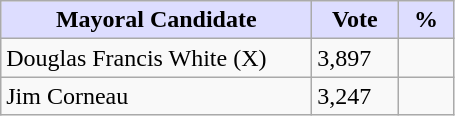<table class="wikitable">
<tr>
<th style="background:#ddf; width:200px;">Mayoral Candidate </th>
<th style="background:#ddf; width:50px;">Vote</th>
<th style="background:#ddf; width:30px;">%</th>
</tr>
<tr>
<td>Douglas Francis White (X)</td>
<td>3,897</td>
<td></td>
</tr>
<tr>
<td>Jim Corneau</td>
<td>3,247</td>
<td></td>
</tr>
</table>
